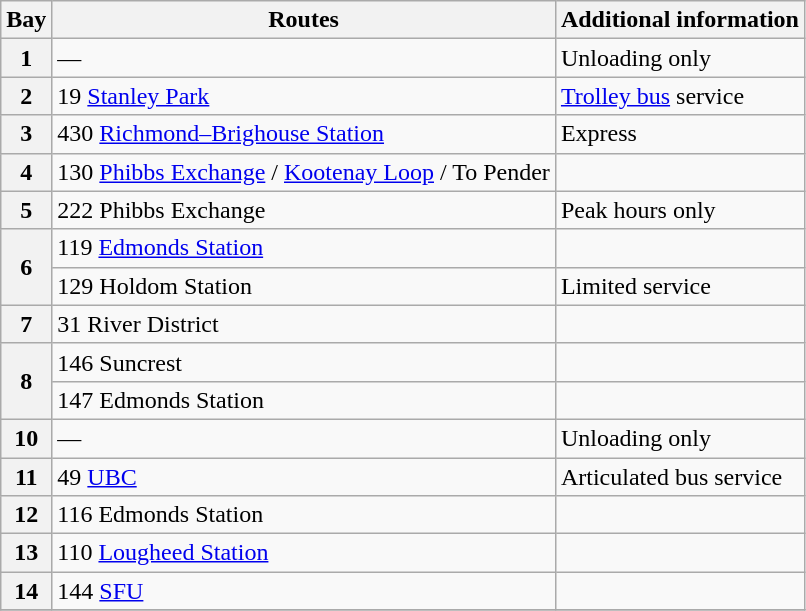<table class="wikitable">
<tr>
<th>Bay</th>
<th>Routes</th>
<th>Additional information</th>
</tr>
<tr>
<th>1</th>
<td>—</td>
<td>Unloading only</td>
</tr>
<tr>
<th>2</th>
<td>19 <a href='#'>Stanley Park</a></td>
<td><a href='#'>Trolley bus</a> service</td>
</tr>
<tr>
<th>3</th>
<td>430 <a href='#'>Richmond–Brighouse Station</a></td>
<td>Express</td>
</tr>
<tr>
<th>4</th>
<td>130 <a href='#'>Phibbs Exchange</a> / <a href='#'>Kootenay Loop</a> / To Pender</td>
<td></td>
</tr>
<tr>
<th>5</th>
<td>222 Phibbs Exchange</td>
<td>Peak hours only</td>
</tr>
<tr>
<th rowspan="2">6</th>
<td>119 <a href='#'>Edmonds Station</a></td>
<td></td>
</tr>
<tr>
<td>129 Holdom Station</td>
<td>Limited service</td>
</tr>
<tr>
<th>7</th>
<td>31 River District</td>
<td></td>
</tr>
<tr>
<th rowspan="2">8</th>
<td>146 Suncrest</td>
<td></td>
</tr>
<tr>
<td>147 Edmonds Station</td>
<td></td>
</tr>
<tr>
<th>10</th>
<td>—</td>
<td>Unloading only</td>
</tr>
<tr>
<th>11</th>
<td>49 <a href='#'>UBC</a></td>
<td>Articulated bus service</td>
</tr>
<tr>
<th>12</th>
<td>116 Edmonds Station</td>
<td></td>
</tr>
<tr>
<th>13</th>
<td>110 <a href='#'>Lougheed Station</a></td>
<td></td>
</tr>
<tr>
<th>14</th>
<td>144 <a href='#'>SFU</a></td>
<td></td>
</tr>
<tr>
</tr>
</table>
